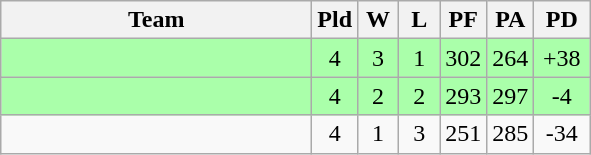<table class=wikitable style="text-align:center">
<tr>
<th width=200>Team</th>
<th width=20>Pld</th>
<th width=20>W</th>
<th width=20>L</th>
<th width=20>PF</th>
<th width=20>PA</th>
<th width=30>PD</th>
</tr>
<tr bgcolor=#aaffaa>
<td align=left></td>
<td>4</td>
<td>3</td>
<td>1</td>
<td>302</td>
<td>264</td>
<td>+38</td>
</tr>
<tr bgcolor=#aaffaa>
<td align=left></td>
<td>4</td>
<td>2</td>
<td>2</td>
<td>293</td>
<td>297</td>
<td>-4</td>
</tr>
<tr bgcolor=>
<td align=left></td>
<td>4</td>
<td>1</td>
<td>3</td>
<td>251</td>
<td>285</td>
<td>-34</td>
</tr>
</table>
